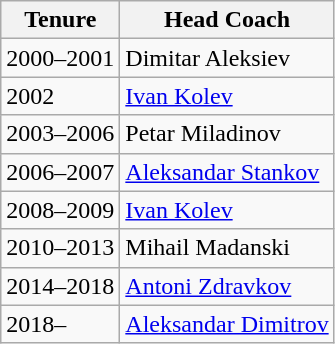<table class="wikitable">
<tr>
<th>Tenure</th>
<th>Head Coach</th>
</tr>
<tr>
<td>2000–2001</td>
<td> Dimitar Aleksiev</td>
</tr>
<tr>
<td>2002</td>
<td> <a href='#'>Ivan Kolev</a></td>
</tr>
<tr>
<td>2003–2006</td>
<td> Petar Miladinov</td>
</tr>
<tr>
<td>2006–2007</td>
<td> <a href='#'>Aleksandar Stankov</a></td>
</tr>
<tr>
<td>2008–2009</td>
<td> <a href='#'>Ivan Kolev</a></td>
</tr>
<tr>
<td>2010–2013</td>
<td> Mihail Madanski</td>
</tr>
<tr>
<td>2014–2018</td>
<td> <a href='#'>Antoni Zdravkov</a></td>
</tr>
<tr>
<td>2018–</td>
<td> <a href='#'>Aleksandar Dimitrov</a></td>
</tr>
</table>
